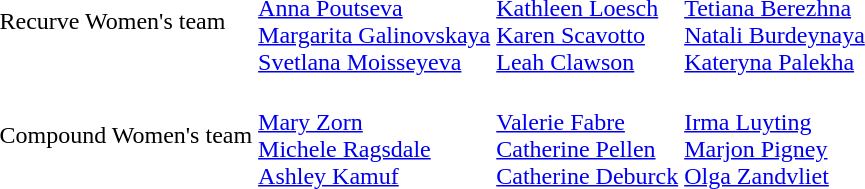<table>
<tr>
<td>Recurve Women's team<br></td>
<td><br><a href='#'>Anna Poutseva</a><br><a href='#'>Margarita Galinovskaya</a><br><a href='#'>Svetlana Moisseyeva</a></td>
<td><br><a href='#'>Kathleen Loesch</a><br><a href='#'>Karen Scavotto</a><br><a href='#'>Leah Clawson</a></td>
<td><br><a href='#'>Tetiana Berezhna</a><br><a href='#'>Natali Burdeynaya</a><br><a href='#'>Kateryna Palekha</a></td>
</tr>
<tr>
<td>Compound Women's team<br></td>
<td><br><a href='#'>Mary Zorn</a><br><a href='#'>Michele Ragsdale</a><br><a href='#'>Ashley Kamuf</a></td>
<td><br><a href='#'>Valerie Fabre</a><br><a href='#'>Catherine Pellen</a><br><a href='#'>Catherine Deburck</a></td>
<td><br><a href='#'>Irma Luyting</a><br><a href='#'>Marjon Pigney</a><br><a href='#'>Olga Zandvliet</a></td>
</tr>
</table>
